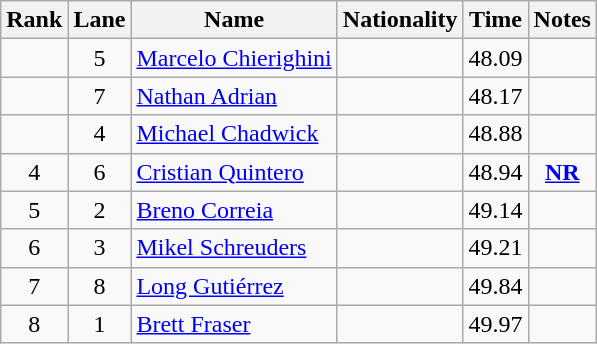<table class="wikitable sortable" style="text-align:center">
<tr>
<th>Rank</th>
<th>Lane</th>
<th>Name</th>
<th>Nationality</th>
<th>Time</th>
<th>Notes</th>
</tr>
<tr>
<td></td>
<td>5</td>
<td align=left><a href='#'>Marcelo Chierighini</a></td>
<td align=left></td>
<td>48.09</td>
<td></td>
</tr>
<tr>
<td></td>
<td>7</td>
<td align=left><a href='#'>Nathan Adrian</a></td>
<td align=left></td>
<td>48.17</td>
<td></td>
</tr>
<tr>
<td></td>
<td>4</td>
<td align=left><a href='#'>Michael Chadwick</a></td>
<td align=left></td>
<td>48.88</td>
<td></td>
</tr>
<tr>
<td>4</td>
<td>6</td>
<td align=left><a href='#'>Cristian Quintero</a></td>
<td align=left></td>
<td>48.94</td>
<td><strong><a href='#'>NR</a></strong></td>
</tr>
<tr>
<td>5</td>
<td>2</td>
<td align=left><a href='#'>Breno Correia</a></td>
<td align=left></td>
<td>49.14</td>
<td></td>
</tr>
<tr>
<td>6</td>
<td>3</td>
<td align=left><a href='#'>Mikel Schreuders</a></td>
<td align=left></td>
<td>49.21</td>
<td></td>
</tr>
<tr>
<td>7</td>
<td>8</td>
<td align=left><a href='#'>Long Gutiérrez</a></td>
<td align=left></td>
<td>49.84</td>
<td></td>
</tr>
<tr>
<td>8</td>
<td>1</td>
<td align=left><a href='#'>Brett Fraser</a></td>
<td align=left></td>
<td>49.97</td>
<td></td>
</tr>
</table>
